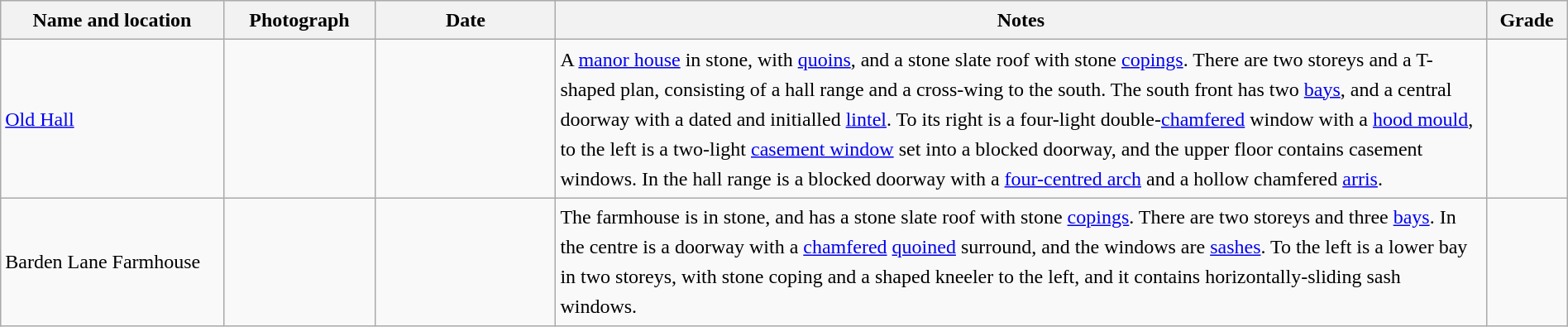<table class="wikitable sortable plainrowheaders" style="width:100%; border:0px; text-align:left; line-height:150%">
<tr>
<th scope="col"  style="width:150px">Name and location</th>
<th scope="col"  style="width:100px" class="unsortable">Photograph</th>
<th scope="col"  style="width:120px">Date</th>
<th scope="col"  style="width:650px" class="unsortable">Notes</th>
<th scope="col"  style="width:50px">Grade</th>
</tr>
<tr>
<td><a href='#'>Old Hall</a><br><small></small></td>
<td></td>
<td align="center"></td>
<td>A <a href='#'>manor house</a> in stone, with <a href='#'>quoins</a>, and a stone slate roof with stone <a href='#'>copings</a>.  There are two storeys and a T-shaped plan, consisting of a hall range and a cross-wing to the south.  The south front has two <a href='#'>bays</a>, and a central doorway with a dated and initialled <a href='#'>lintel</a>.  To its right is a four-light double-<a href='#'>chamfered</a> window with a <a href='#'>hood mould</a>, to the left is a two-light <a href='#'>casement window</a> set into a blocked doorway, and the upper floor contains casement windows.  In the hall range is a blocked doorway with a <a href='#'>four-centred arch</a> and a hollow chamfered <a href='#'>arris</a>.</td>
<td align="center" ></td>
</tr>
<tr>
<td>Barden Lane Farmhouse<br><small></small></td>
<td></td>
<td align="center"></td>
<td>The farmhouse is in stone, and has a stone slate roof with stone <a href='#'>copings</a>.  There are two storeys and three <a href='#'>bays</a>.  In the centre is a doorway with a <a href='#'>chamfered</a> <a href='#'>quoined</a> surround, and the windows are <a href='#'>sashes</a>.  To the left is a lower bay in two storeys, with stone coping and a shaped kneeler to the left, and it contains horizontally-sliding sash windows.</td>
<td align="center" ></td>
</tr>
<tr>
</tr>
</table>
